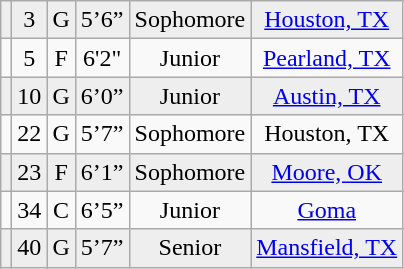<table class="wikitable sortable" border="1">
<tr align="center"style="background:#eeeeee;">
<td></td>
<td>3</td>
<td>G</td>
<td>5’6”</td>
<td>Sophomore</td>
<td><a href='#'>Houston, TX</a></td>
</tr>
<tr align="center">
<td></td>
<td>5</td>
<td>F</td>
<td>6'2"</td>
<td>Junior</td>
<td><a href='#'>Pearland, TX</a></td>
</tr>
<tr align="center"style="background:#eeeeee;">
<td></td>
<td>10</td>
<td>G</td>
<td>6’0”</td>
<td>Junior</td>
<td><a href='#'>Austin, TX</a></td>
</tr>
<tr align="center">
<td></td>
<td>22</td>
<td>G</td>
<td>5’7”</td>
<td>Sophomore</td>
<td>Houston, TX</td>
</tr>
<tr align="center"style="background:#eeeeee;">
<td></td>
<td>23</td>
<td>F</td>
<td>6’1”</td>
<td>Sophomore</td>
<td><a href='#'>Moore, OK</a></td>
</tr>
<tr align="center">
<td></td>
<td>34</td>
<td>C</td>
<td>6’5”</td>
<td>Junior</td>
<td><a href='#'>Goma</a></td>
</tr>
<tr align="center"style="background:#eeeeee;">
<td></td>
<td>40</td>
<td>G</td>
<td>5’7”</td>
<td>Senior</td>
<td><a href='#'>Mansfield, TX</a></td>
</tr>
</table>
